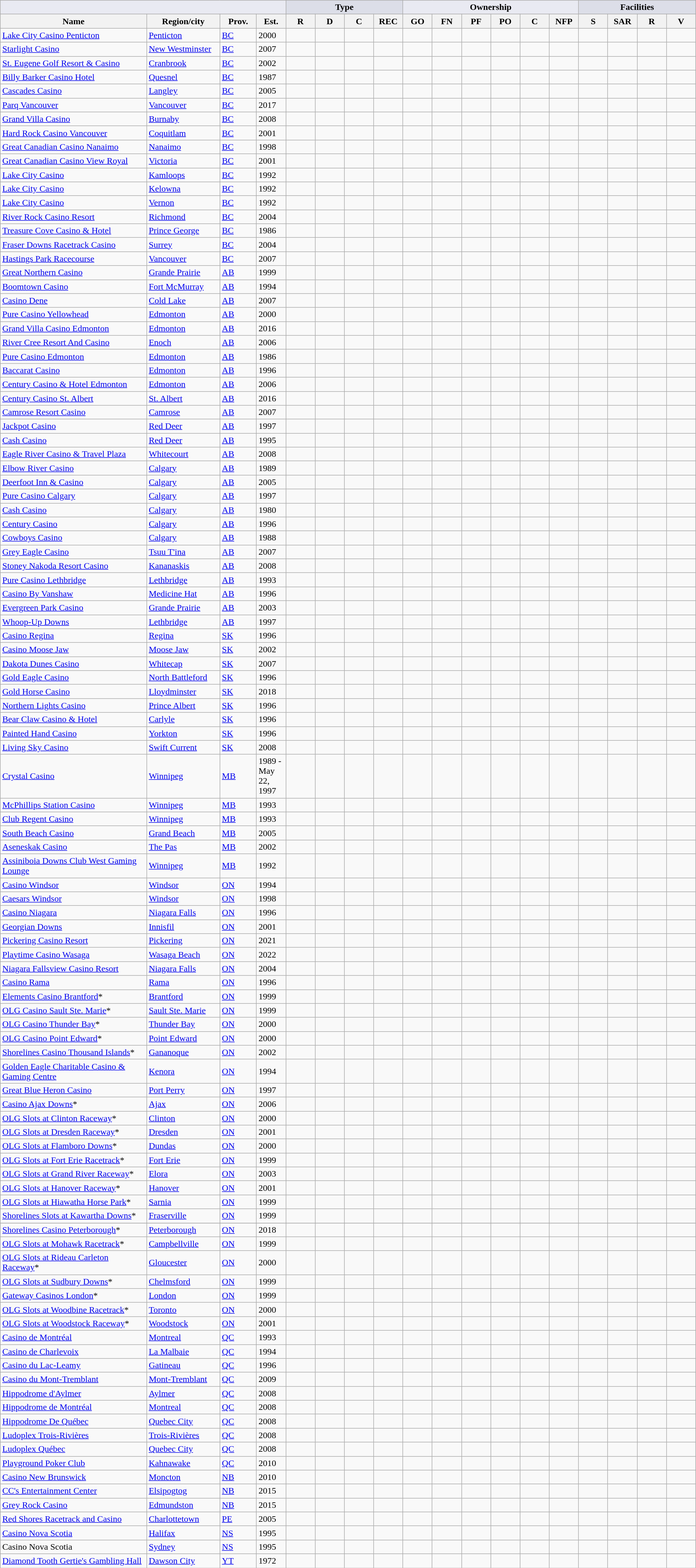<table class="wikitable sortable" style="width:100%; height:100px;">
<tr>
<th colspan="4" style="background: #E9EAF2;"></th>
<th colspan="4" style="background: #DCDEE8;">Type</th>
<th colspan="6" style="background: #E9EAF2;">Ownership</th>
<th colspan="4" style="background: #DCDEE8;">Facilities</th>
</tr>
<tr>
<th style="width:20%;">Name</th>
<th style="width:10%;">Region/city</th>
<th style="width:5%;">Prov.</th>
<th style="width:4%;">Est.</th>
<th style="width:4%;">R</th>
<th style="width:4%;">D</th>
<th style="width:4%;">C</th>
<th style="width:4%;">REC</th>
<th style="width:4%;">GO</th>
<th style="width:4%;">FN</th>
<th style="width:4%;">PF</th>
<th style="width:4%;">PO</th>
<th style="width:4%;">C</th>
<th style="width:4%;">NFP</th>
<th style="width:4%;">S</th>
<th style="width:4%;">SAR</th>
<th style="width:4%;">R</th>
<th style="width:4%;">V</th>
</tr>
<tr>
<td><a href='#'>Lake City Casino Penticton</a></td>
<td><a href='#'>Penticton</a></td>
<td><a href='#'>BC</a></td>
<td>2000</td>
<td></td>
<td></td>
<td></td>
<td></td>
<td></td>
<td></td>
<td></td>
<td></td>
<td></td>
<td></td>
<td></td>
<td></td>
<td></td>
<td></td>
</tr>
<tr>
<td><a href='#'>Starlight Casino</a></td>
<td><a href='#'>New Westminster</a></td>
<td><a href='#'>BC</a></td>
<td>2007</td>
<td></td>
<td></td>
<td></td>
<td></td>
<td></td>
<td></td>
<td></td>
<td></td>
<td></td>
<td></td>
<td></td>
<td></td>
<td></td>
<td></td>
</tr>
<tr>
<td><a href='#'>St. Eugene Golf Resort & Casino</a></td>
<td><a href='#'>Cranbrook</a></td>
<td><a href='#'>BC</a></td>
<td>2002</td>
<td></td>
<td></td>
<td></td>
<td></td>
<td></td>
<td></td>
<td></td>
<td></td>
<td></td>
<td></td>
<td></td>
<td></td>
<td></td>
<td></td>
</tr>
<tr>
<td><a href='#'>Billy Barker Casino Hotel</a></td>
<td><a href='#'>Quesnel</a></td>
<td><a href='#'>BC</a></td>
<td>1987</td>
<td></td>
<td></td>
<td></td>
<td></td>
<td></td>
<td></td>
<td></td>
<td></td>
<td></td>
<td></td>
<td></td>
<td></td>
<td></td>
<td></td>
</tr>
<tr>
<td><a href='#'>Cascades Casino</a></td>
<td><a href='#'>Langley</a></td>
<td><a href='#'>BC</a></td>
<td>2005</td>
<td></td>
<td></td>
<td></td>
<td></td>
<td></td>
<td></td>
<td></td>
<td></td>
<td></td>
<td></td>
<td></td>
<td></td>
<td></td>
<td></td>
</tr>
<tr>
<td><a href='#'>Parq Vancouver</a></td>
<td><a href='#'>Vancouver</a></td>
<td><a href='#'>BC</a></td>
<td>2017</td>
<td></td>
<td></td>
<td></td>
<td></td>
<td></td>
<td></td>
<td></td>
<td></td>
<td></td>
<td></td>
<td></td>
<td></td>
<td></td>
<td></td>
</tr>
<tr>
<td><a href='#'>Grand Villa Casino</a></td>
<td><a href='#'>Burnaby</a></td>
<td><a href='#'>BC</a></td>
<td>2008</td>
<td></td>
<td></td>
<td></td>
<td></td>
<td></td>
<td></td>
<td></td>
<td></td>
<td></td>
<td></td>
<td></td>
<td></td>
<td></td>
<td></td>
</tr>
<tr>
<td><a href='#'>Hard Rock Casino Vancouver</a></td>
<td><a href='#'>Coquitlam</a></td>
<td><a href='#'>BC</a></td>
<td>2001</td>
<td></td>
<td></td>
<td></td>
<td></td>
<td></td>
<td></td>
<td></td>
<td></td>
<td></td>
<td></td>
<td></td>
<td></td>
<td></td>
<td></td>
</tr>
<tr>
<td><a href='#'>Great Canadian Casino Nanaimo</a></td>
<td><a href='#'>Nanaimo</a></td>
<td><a href='#'>BC</a></td>
<td>1998</td>
<td></td>
<td></td>
<td></td>
<td></td>
<td></td>
<td></td>
<td></td>
<td></td>
<td></td>
<td></td>
<td></td>
<td></td>
<td></td>
<td></td>
</tr>
<tr>
<td><a href='#'>Great Canadian Casino View Royal</a></td>
<td><a href='#'>Victoria</a></td>
<td><a href='#'>BC</a></td>
<td>2001</td>
<td></td>
<td></td>
<td></td>
<td></td>
<td></td>
<td></td>
<td></td>
<td></td>
<td></td>
<td></td>
<td></td>
<td></td>
<td></td>
<td></td>
</tr>
<tr>
<td><a href='#'>Lake City Casino</a></td>
<td><a href='#'>Kamloops</a></td>
<td><a href='#'>BC</a></td>
<td>1992</td>
<td></td>
<td></td>
<td></td>
<td></td>
<td></td>
<td></td>
<td></td>
<td></td>
<td></td>
<td></td>
<td></td>
<td></td>
<td></td>
<td></td>
</tr>
<tr>
<td><a href='#'>Lake City Casino</a></td>
<td><a href='#'>Kelowna</a></td>
<td><a href='#'>BC</a></td>
<td>1992</td>
<td></td>
<td></td>
<td></td>
<td></td>
<td></td>
<td></td>
<td></td>
<td></td>
<td></td>
<td></td>
<td></td>
<td></td>
<td></td>
<td></td>
</tr>
<tr>
<td><a href='#'>Lake City Casino</a></td>
<td><a href='#'>Vernon</a></td>
<td><a href='#'>BC</a></td>
<td>1992</td>
<td></td>
<td></td>
<td></td>
<td></td>
<td></td>
<td></td>
<td></td>
<td></td>
<td></td>
<td></td>
<td></td>
<td></td>
<td></td>
<td></td>
</tr>
<tr>
<td><a href='#'>River Rock Casino Resort</a></td>
<td><a href='#'>Richmond</a></td>
<td><a href='#'>BC</a></td>
<td>2004</td>
<td></td>
<td></td>
<td></td>
<td></td>
<td></td>
<td></td>
<td></td>
<td></td>
<td></td>
<td></td>
<td></td>
<td></td>
<td></td>
<td></td>
</tr>
<tr>
<td><a href='#'>Treasure Cove Casino & Hotel</a></td>
<td><a href='#'>Prince George</a></td>
<td><a href='#'>BC</a></td>
<td>1986</td>
<td></td>
<td></td>
<td></td>
<td></td>
<td></td>
<td></td>
<td></td>
<td></td>
<td></td>
<td></td>
<td></td>
<td></td>
<td></td>
<td></td>
</tr>
<tr>
<td><a href='#'>Fraser Downs Racetrack Casino</a></td>
<td><a href='#'>Surrey</a></td>
<td><a href='#'>BC</a></td>
<td>2004</td>
<td></td>
<td></td>
<td></td>
<td></td>
<td></td>
<td></td>
<td></td>
<td></td>
<td></td>
<td></td>
<td></td>
<td></td>
<td></td>
<td></td>
</tr>
<tr>
<td><a href='#'>Hastings Park Racecourse</a></td>
<td><a href='#'>Vancouver</a></td>
<td><a href='#'>BC</a></td>
<td>2007</td>
<td></td>
<td></td>
<td></td>
<td></td>
<td></td>
<td></td>
<td></td>
<td></td>
<td></td>
<td></td>
<td></td>
<td></td>
<td></td>
<td></td>
</tr>
<tr>
<td><a href='#'>Great Northern Casino</a></td>
<td><a href='#'>Grande Prairie</a></td>
<td><a href='#'>AB</a></td>
<td>1999</td>
<td></td>
<td></td>
<td></td>
<td></td>
<td></td>
<td></td>
<td></td>
<td></td>
<td></td>
<td></td>
<td></td>
<td></td>
<td></td>
<td></td>
</tr>
<tr>
<td><a href='#'>Boomtown Casino</a></td>
<td><a href='#'>Fort McMurray</a></td>
<td><a href='#'>AB</a></td>
<td>1994</td>
<td></td>
<td></td>
<td></td>
<td></td>
<td></td>
<td></td>
<td></td>
<td></td>
<td></td>
<td></td>
<td></td>
<td></td>
<td></td>
<td></td>
</tr>
<tr>
<td><a href='#'>Casino Dene</a></td>
<td><a href='#'>Cold Lake</a></td>
<td><a href='#'>AB</a></td>
<td>2007</td>
<td></td>
<td></td>
<td></td>
<td></td>
<td></td>
<td></td>
<td></td>
<td></td>
<td></td>
<td></td>
<td></td>
<td></td>
<td></td>
<td></td>
</tr>
<tr>
<td><a href='#'>Pure Casino Yellowhead</a></td>
<td><a href='#'>Edmonton</a></td>
<td><a href='#'>AB</a></td>
<td>2000</td>
<td></td>
<td></td>
<td></td>
<td></td>
<td></td>
<td></td>
<td></td>
<td></td>
<td></td>
<td></td>
<td></td>
<td></td>
<td></td>
<td></td>
</tr>
<tr>
<td><a href='#'>Grand Villa Casino Edmonton</a></td>
<td><a href='#'>Edmonton</a></td>
<td><a href='#'>AB</a></td>
<td>2016</td>
<td></td>
<td></td>
<td></td>
<td></td>
<td></td>
<td></td>
<td></td>
<td></td>
<td></td>
<td></td>
<td></td>
<td></td>
<td></td>
<td></td>
</tr>
<tr>
<td><a href='#'>River Cree Resort And Casino</a></td>
<td><a href='#'>Enoch</a></td>
<td><a href='#'>AB</a></td>
<td>2006</td>
<td></td>
<td></td>
<td></td>
<td></td>
<td></td>
<td></td>
<td></td>
<td></td>
<td></td>
<td></td>
<td></td>
<td></td>
<td></td>
<td></td>
</tr>
<tr>
<td><a href='#'>Pure Casino Edmonton</a></td>
<td><a href='#'>Edmonton</a></td>
<td><a href='#'>AB</a></td>
<td>1986</td>
<td></td>
<td></td>
<td></td>
<td></td>
<td></td>
<td></td>
<td></td>
<td></td>
<td></td>
<td></td>
<td></td>
<td></td>
<td></td>
<td></td>
</tr>
<tr>
<td><a href='#'>Baccarat Casino</a></td>
<td><a href='#'>Edmonton</a></td>
<td><a href='#'>AB</a></td>
<td>1996</td>
<td></td>
<td></td>
<td></td>
<td></td>
<td></td>
<td></td>
<td></td>
<td></td>
<td></td>
<td></td>
<td></td>
<td></td>
<td></td>
<td></td>
</tr>
<tr>
<td><a href='#'>Century Casino & Hotel Edmonton</a></td>
<td><a href='#'>Edmonton</a></td>
<td><a href='#'>AB</a></td>
<td>2006</td>
<td></td>
<td></td>
<td></td>
<td></td>
<td></td>
<td></td>
<td></td>
<td></td>
<td></td>
<td></td>
<td></td>
<td></td>
<td></td>
<td></td>
</tr>
<tr>
<td><a href='#'>Century Casino St. Albert</a></td>
<td><a href='#'>St. Albert</a></td>
<td><a href='#'>AB</a></td>
<td>2016</td>
<td></td>
<td></td>
<td></td>
<td></td>
<td></td>
<td></td>
<td></td>
<td></td>
<td></td>
<td></td>
<td></td>
<td></td>
<td></td>
<td></td>
</tr>
<tr>
<td><a href='#'>Camrose Resort Casino</a></td>
<td><a href='#'>Camrose</a></td>
<td><a href='#'>AB</a></td>
<td>2007</td>
<td></td>
<td></td>
<td></td>
<td></td>
<td></td>
<td></td>
<td></td>
<td></td>
<td></td>
<td></td>
<td></td>
<td></td>
<td></td>
<td></td>
</tr>
<tr>
<td><a href='#'>Jackpot Casino</a></td>
<td><a href='#'>Red Deer</a></td>
<td><a href='#'>AB</a></td>
<td>1997</td>
<td></td>
<td></td>
<td></td>
<td></td>
<td></td>
<td></td>
<td></td>
<td></td>
<td></td>
<td></td>
<td></td>
<td></td>
<td></td>
<td></td>
</tr>
<tr>
<td><a href='#'>Cash Casino</a></td>
<td><a href='#'>Red Deer</a></td>
<td><a href='#'>AB</a></td>
<td>1995</td>
<td></td>
<td></td>
<td></td>
<td></td>
<td></td>
<td></td>
<td></td>
<td></td>
<td></td>
<td></td>
<td></td>
<td></td>
<td></td>
<td></td>
</tr>
<tr>
<td><a href='#'>Eagle River Casino & Travel Plaza</a></td>
<td><a href='#'>Whitecourt</a></td>
<td><a href='#'>AB</a></td>
<td>2008</td>
<td></td>
<td></td>
<td></td>
<td></td>
<td></td>
<td></td>
<td></td>
<td></td>
<td></td>
<td></td>
<td></td>
<td></td>
<td></td>
<td></td>
</tr>
<tr>
<td><a href='#'>Elbow River Casino</a></td>
<td><a href='#'>Calgary</a></td>
<td><a href='#'>AB</a></td>
<td>1989</td>
<td></td>
<td></td>
<td></td>
<td></td>
<td></td>
<td></td>
<td></td>
<td></td>
<td></td>
<td></td>
<td></td>
<td></td>
<td></td>
<td></td>
</tr>
<tr>
<td><a href='#'>Deerfoot Inn & Casino</a></td>
<td><a href='#'>Calgary</a></td>
<td><a href='#'>AB</a></td>
<td>2005</td>
<td></td>
<td></td>
<td></td>
<td></td>
<td></td>
<td></td>
<td></td>
<td></td>
<td></td>
<td></td>
<td></td>
<td></td>
<td></td>
<td></td>
</tr>
<tr>
<td><a href='#'>Pure Casino Calgary</a></td>
<td><a href='#'>Calgary</a></td>
<td><a href='#'>AB</a></td>
<td>1997</td>
<td></td>
<td></td>
<td></td>
<td></td>
<td></td>
<td></td>
<td></td>
<td></td>
<td></td>
<td></td>
<td></td>
<td></td>
<td></td>
<td></td>
</tr>
<tr>
<td><a href='#'>Cash Casino</a></td>
<td><a href='#'>Calgary</a></td>
<td><a href='#'>AB</a></td>
<td>1980</td>
<td></td>
<td></td>
<td></td>
<td></td>
<td></td>
<td></td>
<td></td>
<td></td>
<td></td>
<td></td>
<td></td>
<td></td>
<td></td>
<td></td>
</tr>
<tr>
<td><a href='#'>Century Casino</a></td>
<td><a href='#'>Calgary</a></td>
<td><a href='#'>AB</a></td>
<td>1996</td>
<td></td>
<td></td>
<td></td>
<td></td>
<td></td>
<td></td>
<td></td>
<td></td>
<td></td>
<td></td>
<td></td>
<td></td>
<td></td>
<td></td>
</tr>
<tr>
<td><a href='#'>Cowboys Casino</a></td>
<td><a href='#'>Calgary</a></td>
<td><a href='#'>AB</a></td>
<td>1988</td>
<td></td>
<td></td>
<td></td>
<td></td>
<td></td>
<td></td>
<td></td>
<td></td>
<td></td>
<td></td>
<td></td>
<td></td>
<td></td>
<td></td>
</tr>
<tr>
<td><a href='#'>Grey Eagle Casino</a></td>
<td><a href='#'>Tsuu T'ina</a></td>
<td><a href='#'>AB</a></td>
<td>2007</td>
<td></td>
<td></td>
<td></td>
<td></td>
<td></td>
<td></td>
<td></td>
<td></td>
<td></td>
<td></td>
<td></td>
<td></td>
<td></td>
<td></td>
</tr>
<tr>
<td><a href='#'>Stoney Nakoda Resort Casino</a></td>
<td><a href='#'>Kananaskis</a></td>
<td><a href='#'>AB</a></td>
<td>2008</td>
<td></td>
<td></td>
<td></td>
<td></td>
<td></td>
<td></td>
<td></td>
<td></td>
<td></td>
<td></td>
<td></td>
<td></td>
<td></td>
<td></td>
</tr>
<tr>
<td><a href='#'>Pure Casino Lethbridge</a></td>
<td><a href='#'>Lethbridge</a></td>
<td><a href='#'>AB</a></td>
<td>1993</td>
<td></td>
<td></td>
<td></td>
<td></td>
<td></td>
<td></td>
<td></td>
<td></td>
<td></td>
<td></td>
<td></td>
<td></td>
<td></td>
<td></td>
</tr>
<tr>
<td><a href='#'>Casino By Vanshaw</a></td>
<td><a href='#'>Medicine Hat</a></td>
<td><a href='#'>AB</a></td>
<td>1996</td>
<td></td>
<td></td>
<td></td>
<td></td>
<td></td>
<td></td>
<td></td>
<td></td>
<td></td>
<td></td>
<td></td>
<td></td>
<td></td>
<td></td>
</tr>
<tr>
<td><a href='#'>Evergreen Park Casino</a></td>
<td><a href='#'>Grande Prairie</a></td>
<td><a href='#'>AB</a></td>
<td>2003</td>
<td></td>
<td></td>
<td></td>
<td></td>
<td></td>
<td></td>
<td></td>
<td></td>
<td></td>
<td></td>
<td></td>
<td></td>
<td></td>
<td></td>
</tr>
<tr>
<td><a href='#'>Whoop-Up Downs</a></td>
<td><a href='#'>Lethbridge</a></td>
<td><a href='#'>AB</a></td>
<td>1997</td>
<td></td>
<td></td>
<td></td>
<td></td>
<td></td>
<td></td>
<td></td>
<td></td>
<td></td>
<td></td>
<td></td>
<td></td>
<td></td>
<td></td>
</tr>
<tr>
<td><a href='#'>Casino Regina</a></td>
<td><a href='#'>Regina</a></td>
<td><a href='#'>SK</a></td>
<td>1996</td>
<td></td>
<td></td>
<td></td>
<td></td>
<td></td>
<td></td>
<td></td>
<td></td>
<td></td>
<td></td>
<td></td>
<td></td>
<td></td>
<td></td>
</tr>
<tr>
<td><a href='#'>Casino Moose Jaw</a></td>
<td><a href='#'>Moose Jaw</a></td>
<td><a href='#'>SK</a></td>
<td>2002</td>
<td></td>
<td></td>
<td></td>
<td></td>
<td></td>
<td></td>
<td></td>
<td></td>
<td></td>
<td></td>
<td></td>
<td></td>
<td></td>
<td></td>
</tr>
<tr>
<td><a href='#'>Dakota Dunes Casino</a></td>
<td><a href='#'>Whitecap</a></td>
<td><a href='#'>SK</a></td>
<td>2007</td>
<td></td>
<td></td>
<td></td>
<td></td>
<td></td>
<td></td>
<td></td>
<td></td>
<td></td>
<td></td>
<td></td>
<td></td>
<td></td>
<td></td>
</tr>
<tr>
<td><a href='#'>Gold Eagle Casino</a></td>
<td><a href='#'>North Battleford</a></td>
<td><a href='#'>SK</a></td>
<td>1996</td>
<td></td>
<td></td>
<td></td>
<td></td>
<td></td>
<td></td>
<td></td>
<td></td>
<td></td>
<td></td>
<td></td>
<td></td>
<td></td>
<td></td>
</tr>
<tr>
<td><a href='#'>Gold Horse Casino</a></td>
<td><a href='#'>Lloydminster</a></td>
<td><a href='#'>SK</a></td>
<td>2018</td>
<td></td>
<td></td>
<td></td>
<td></td>
<td></td>
<td></td>
<td></td>
<td></td>
<td></td>
<td></td>
<td></td>
<td></td>
<td></td>
<td></td>
</tr>
<tr>
<td><a href='#'>Northern Lights Casino</a></td>
<td><a href='#'>Prince Albert</a></td>
<td><a href='#'>SK</a></td>
<td>1996</td>
<td></td>
<td></td>
<td></td>
<td></td>
<td></td>
<td></td>
<td></td>
<td></td>
<td></td>
<td></td>
<td></td>
<td></td>
<td></td>
<td></td>
</tr>
<tr>
<td><a href='#'>Bear Claw Casino & Hotel</a></td>
<td><a href='#'>Carlyle</a></td>
<td><a href='#'>SK</a></td>
<td>1996</td>
<td></td>
<td></td>
<td></td>
<td></td>
<td></td>
<td></td>
<td></td>
<td></td>
<td></td>
<td></td>
<td></td>
<td></td>
<td></td>
<td></td>
</tr>
<tr>
<td><a href='#'>Painted Hand Casino</a></td>
<td><a href='#'>Yorkton</a></td>
<td><a href='#'>SK</a></td>
<td>1996</td>
<td></td>
<td></td>
<td></td>
<td></td>
<td></td>
<td></td>
<td></td>
<td></td>
<td></td>
<td></td>
<td></td>
<td></td>
<td></td>
<td></td>
</tr>
<tr>
<td><a href='#'>Living Sky Casino</a></td>
<td><a href='#'>Swift Current</a></td>
<td><a href='#'>SK</a></td>
<td>2008</td>
<td></td>
<td></td>
<td></td>
<td></td>
<td></td>
<td></td>
<td></td>
<td></td>
<td></td>
<td></td>
<td></td>
<td></td>
<td></td>
<td></td>
</tr>
<tr>
<td><a href='#'>Crystal Casino</a></td>
<td><a href='#'>Winnipeg</a></td>
<td><a href='#'>MB</a></td>
<td>1989 - May 22, 1997</td>
<td></td>
<td></td>
<td></td>
<td></td>
<td></td>
<td></td>
<td></td>
<td></td>
<td></td>
<td></td>
<td></td>
<td></td>
<td></td>
<td></td>
</tr>
<tr>
<td><a href='#'>McPhillips Station Casino</a></td>
<td><a href='#'>Winnipeg</a></td>
<td><a href='#'>MB</a></td>
<td>1993</td>
<td></td>
<td></td>
<td></td>
<td></td>
<td></td>
<td></td>
<td></td>
<td></td>
<td></td>
<td></td>
<td></td>
<td></td>
<td></td>
<td></td>
</tr>
<tr>
<td><a href='#'>Club Regent Casino</a></td>
<td><a href='#'>Winnipeg</a></td>
<td><a href='#'>MB</a></td>
<td>1993</td>
<td></td>
<td></td>
<td></td>
<td></td>
<td></td>
<td></td>
<td></td>
<td></td>
<td></td>
<td></td>
<td></td>
<td></td>
<td></td>
<td></td>
</tr>
<tr>
<td><a href='#'>South Beach Casino</a></td>
<td><a href='#'>Grand Beach</a></td>
<td><a href='#'>MB</a></td>
<td>2005</td>
<td></td>
<td></td>
<td></td>
<td></td>
<td></td>
<td></td>
<td></td>
<td></td>
<td></td>
<td></td>
<td></td>
<td></td>
<td></td>
<td></td>
</tr>
<tr>
<td><a href='#'>Aseneskak Casino</a></td>
<td><a href='#'>The Pas</a></td>
<td><a href='#'>MB</a></td>
<td>2002</td>
<td></td>
<td></td>
<td></td>
<td></td>
<td></td>
<td></td>
<td></td>
<td></td>
<td></td>
<td></td>
<td></td>
<td></td>
<td></td>
<td></td>
</tr>
<tr>
<td><a href='#'>Assiniboia Downs Club West Gaming Lounge</a></td>
<td><a href='#'>Winnipeg</a></td>
<td><a href='#'>MB</a></td>
<td>1992</td>
<td></td>
<td></td>
<td></td>
<td></td>
<td></td>
<td></td>
<td></td>
<td></td>
<td></td>
<td></td>
<td></td>
<td></td>
<td></td>
<td></td>
</tr>
<tr>
<td><a href='#'>Casino Windsor</a></td>
<td><a href='#'>Windsor</a></td>
<td><a href='#'>ON</a></td>
<td>1994</td>
<td></td>
<td></td>
<td></td>
<td></td>
<td></td>
<td></td>
<td></td>
<td></td>
<td></td>
<td></td>
<td></td>
<td></td>
<td></td>
<td></td>
</tr>
<tr>
<td><a href='#'>Caesars Windsor</a></td>
<td><a href='#'>Windsor</a></td>
<td><a href='#'>ON</a></td>
<td>1998</td>
<td></td>
<td></td>
<td></td>
<td></td>
<td></td>
<td></td>
<td></td>
<td></td>
<td></td>
<td></td>
<td></td>
<td></td>
<td></td>
<td></td>
</tr>
<tr>
<td><a href='#'>Casino Niagara</a></td>
<td><a href='#'>Niagara Falls</a></td>
<td><a href='#'>ON</a></td>
<td>1996</td>
<td></td>
<td></td>
<td></td>
<td></td>
<td></td>
<td></td>
<td></td>
<td></td>
<td></td>
<td></td>
<td></td>
<td></td>
<td></td>
<td></td>
</tr>
<tr>
<td><a href='#'>Georgian Downs</a></td>
<td><a href='#'>Innisfil</a></td>
<td><a href='#'>ON</a></td>
<td>2001</td>
<td></td>
<td></td>
<td></td>
<td></td>
<td></td>
<td></td>
<td></td>
<td></td>
<td></td>
<td></td>
<td></td>
<td></td>
<td></td>
<td></td>
</tr>
<tr>
<td><a href='#'>Pickering Casino Resort</a></td>
<td><a href='#'>Pickering</a></td>
<td><a href='#'>ON</a></td>
<td>2021</td>
<td></td>
<td></td>
<td></td>
<td></td>
<td></td>
<td></td>
<td></td>
<td></td>
<td></td>
<td></td>
<td></td>
<td></td>
<td></td>
<td></td>
</tr>
<tr>
<td><a href='#'>Playtime Casino Wasaga</a></td>
<td><a href='#'>Wasaga Beach</a></td>
<td><a href='#'>ON</a></td>
<td>2022</td>
<td></td>
<td></td>
<td></td>
<td></td>
<td></td>
<td></td>
<td></td>
<td></td>
<td></td>
<td></td>
<td></td>
<td></td>
<td></td>
<td></td>
</tr>
<tr>
<td><a href='#'>Niagara Fallsview Casino Resort</a></td>
<td><a href='#'>Niagara Falls</a></td>
<td><a href='#'>ON</a></td>
<td>2004</td>
<td></td>
<td></td>
<td></td>
<td></td>
<td></td>
<td></td>
<td></td>
<td></td>
<td></td>
<td></td>
<td></td>
<td></td>
<td></td>
<td></td>
</tr>
<tr>
<td><a href='#'>Casino Rama</a></td>
<td><a href='#'>Rama</a></td>
<td><a href='#'>ON</a></td>
<td>1996</td>
<td></td>
<td></td>
<td></td>
<td></td>
<td></td>
<td></td>
<td></td>
<td></td>
<td></td>
<td></td>
<td></td>
<td></td>
<td></td>
<td></td>
</tr>
<tr>
<td><a href='#'>Elements Casino Brantford</a>*</td>
<td><a href='#'>Brantford</a></td>
<td><a href='#'>ON</a></td>
<td>1999</td>
<td></td>
<td></td>
<td></td>
<td></td>
<td></td>
<td></td>
<td></td>
<td></td>
<td></td>
<td></td>
<td></td>
<td></td>
<td></td>
<td></td>
</tr>
<tr>
<td><a href='#'>OLG Casino Sault Ste. Marie</a>*</td>
<td><a href='#'>Sault Ste. Marie</a></td>
<td><a href='#'>ON</a></td>
<td>1999</td>
<td></td>
<td></td>
<td></td>
<td></td>
<td></td>
<td></td>
<td></td>
<td></td>
<td></td>
<td></td>
<td></td>
<td></td>
<td></td>
<td></td>
</tr>
<tr>
<td><a href='#'>OLG Casino Thunder Bay</a>*</td>
<td><a href='#'>Thunder Bay</a></td>
<td><a href='#'>ON</a></td>
<td>2000</td>
<td></td>
<td></td>
<td></td>
<td></td>
<td></td>
<td></td>
<td></td>
<td></td>
<td></td>
<td></td>
<td></td>
<td></td>
<td></td>
<td></td>
</tr>
<tr>
<td><a href='#'>OLG Casino Point Edward</a>*</td>
<td><a href='#'>Point Edward</a></td>
<td><a href='#'>ON</a></td>
<td>2000</td>
<td></td>
<td></td>
<td></td>
<td></td>
<td></td>
<td></td>
<td></td>
<td></td>
<td></td>
<td></td>
<td></td>
<td></td>
<td></td>
<td></td>
</tr>
<tr>
<td><a href='#'>Shorelines Casino Thousand Islands</a>*</td>
<td><a href='#'>Gananoque</a></td>
<td><a href='#'>ON</a></td>
<td>2002</td>
<td></td>
<td></td>
<td></td>
<td></td>
<td></td>
<td></td>
<td></td>
<td></td>
<td></td>
<td></td>
<td></td>
<td></td>
<td></td>
<td></td>
</tr>
<tr>
<td><a href='#'>Golden Eagle Charitable Casino & Gaming Centre</a></td>
<td><a href='#'>Kenora</a></td>
<td><a href='#'>ON</a></td>
<td>1994</td>
<td></td>
<td></td>
<td></td>
<td></td>
<td></td>
<td></td>
<td></td>
<td></td>
<td></td>
<td></td>
<td></td>
<td></td>
<td></td>
<td></td>
</tr>
<tr>
<td><a href='#'>Great Blue Heron Casino</a></td>
<td><a href='#'>Port Perry</a></td>
<td><a href='#'>ON</a></td>
<td>1997</td>
<td></td>
<td></td>
<td></td>
<td></td>
<td></td>
<td></td>
<td></td>
<td></td>
<td></td>
<td></td>
<td></td>
<td></td>
<td></td>
<td></td>
</tr>
<tr>
<td><a href='#'>Casino Ajax Downs</a>*</td>
<td><a href='#'>Ajax</a></td>
<td><a href='#'>ON</a></td>
<td>2006</td>
<td></td>
<td></td>
<td></td>
<td></td>
<td></td>
<td></td>
<td></td>
<td></td>
<td></td>
<td></td>
<td></td>
<td></td>
<td></td>
<td></td>
</tr>
<tr>
<td><a href='#'>OLG Slots at Clinton Raceway</a>*</td>
<td><a href='#'>Clinton</a></td>
<td><a href='#'>ON</a></td>
<td>2000</td>
<td></td>
<td></td>
<td></td>
<td></td>
<td></td>
<td></td>
<td></td>
<td></td>
<td></td>
<td></td>
<td></td>
<td></td>
<td></td>
<td></td>
</tr>
<tr>
<td><a href='#'>OLG Slots at Dresden Raceway</a>*</td>
<td><a href='#'>Dresden</a></td>
<td><a href='#'>ON</a></td>
<td>2001</td>
<td></td>
<td></td>
<td></td>
<td></td>
<td></td>
<td></td>
<td></td>
<td></td>
<td></td>
<td></td>
<td></td>
<td></td>
<td></td>
<td></td>
</tr>
<tr>
<td><a href='#'>OLG Slots at Flamboro Downs</a>*</td>
<td><a href='#'>Dundas</a></td>
<td><a href='#'>ON</a></td>
<td>2000</td>
<td></td>
<td></td>
<td></td>
<td></td>
<td></td>
<td></td>
<td></td>
<td></td>
<td></td>
<td></td>
<td></td>
<td></td>
<td></td>
<td></td>
</tr>
<tr>
<td><a href='#'>OLG Slots at Fort Erie Racetrack</a>*</td>
<td><a href='#'>Fort Erie</a></td>
<td><a href='#'>ON</a></td>
<td>1999</td>
<td></td>
<td></td>
<td></td>
<td></td>
<td></td>
<td></td>
<td></td>
<td></td>
<td></td>
<td></td>
<td></td>
<td></td>
<td></td>
<td></td>
</tr>
<tr>
<td><a href='#'>OLG Slots at Grand River Raceway</a>*</td>
<td><a href='#'>Elora</a></td>
<td><a href='#'>ON</a></td>
<td>2003</td>
<td></td>
<td></td>
<td></td>
<td></td>
<td></td>
<td></td>
<td></td>
<td></td>
<td></td>
<td></td>
<td></td>
<td></td>
<td></td>
<td></td>
</tr>
<tr>
<td><a href='#'>OLG Slots at Hanover Raceway</a>*</td>
<td><a href='#'>Hanover</a></td>
<td><a href='#'>ON</a></td>
<td>2001</td>
<td></td>
<td></td>
<td></td>
<td></td>
<td></td>
<td></td>
<td></td>
<td></td>
<td></td>
<td></td>
<td></td>
<td></td>
<td></td>
<td></td>
</tr>
<tr>
<td><a href='#'>OLG Slots at Hiawatha Horse Park</a>*</td>
<td><a href='#'>Sarnia</a></td>
<td><a href='#'>ON</a></td>
<td>1999</td>
<td></td>
<td></td>
<td></td>
<td></td>
<td></td>
<td></td>
<td></td>
<td></td>
<td></td>
<td></td>
<td></td>
<td></td>
<td></td>
<td></td>
</tr>
<tr>
<td><a href='#'>Shorelines Slots at Kawartha Downs</a>*</td>
<td><a href='#'>Fraserville</a></td>
<td><a href='#'>ON</a></td>
<td>1999</td>
<td></td>
<td></td>
<td></td>
<td></td>
<td></td>
<td></td>
<td></td>
<td></td>
<td></td>
<td></td>
<td></td>
<td></td>
<td></td>
<td></td>
</tr>
<tr>
</tr>
<tr>
<td><a href='#'>Shorelines Casino Peterborough</a>*</td>
<td><a href='#'>Peterborough</a></td>
<td><a href='#'>ON</a></td>
<td>2018</td>
<td></td>
<td></td>
<td></td>
<td></td>
<td></td>
<td></td>
<td></td>
<td></td>
<td></td>
<td></td>
<td></td>
<td></td>
<td></td>
<td></td>
</tr>
<tr>
<td><a href='#'>OLG Slots at Mohawk Racetrack</a>*</td>
<td><a href='#'>Campbellville</a></td>
<td><a href='#'>ON</a></td>
<td>1999</td>
<td></td>
<td></td>
<td></td>
<td></td>
<td></td>
<td></td>
<td></td>
<td></td>
<td></td>
<td></td>
<td></td>
<td></td>
<td></td>
<td></td>
</tr>
<tr>
<td><a href='#'>OLG Slots at Rideau Carleton Raceway</a>*</td>
<td><a href='#'>Gloucester</a></td>
<td><a href='#'>ON</a></td>
<td>2000</td>
<td></td>
<td></td>
<td></td>
<td></td>
<td></td>
<td></td>
<td></td>
<td></td>
<td></td>
<td></td>
<td></td>
<td></td>
<td></td>
<td></td>
</tr>
<tr>
<td><a href='#'>OLG Slots at Sudbury Downs</a>*</td>
<td><a href='#'>Chelmsford</a></td>
<td><a href='#'>ON</a></td>
<td>1999</td>
<td></td>
<td></td>
<td></td>
<td></td>
<td></td>
<td></td>
<td></td>
<td></td>
<td></td>
<td></td>
<td></td>
<td></td>
<td></td>
<td></td>
</tr>
<tr>
<td><a href='#'>Gateway Casinos London</a>*</td>
<td><a href='#'>London</a></td>
<td><a href='#'>ON</a></td>
<td>1999</td>
<td></td>
<td></td>
<td></td>
<td></td>
<td></td>
<td></td>
<td></td>
<td></td>
<td></td>
<td></td>
<td></td>
<td></td>
<td></td>
<td></td>
</tr>
<tr>
<td><a href='#'>OLG Slots at Woodbine Racetrack</a>*</td>
<td><a href='#'>Toronto</a></td>
<td><a href='#'>ON</a></td>
<td>2000</td>
<td></td>
<td></td>
<td></td>
<td></td>
<td></td>
<td></td>
<td></td>
<td></td>
<td></td>
<td></td>
<td></td>
<td></td>
<td></td>
<td></td>
</tr>
<tr>
<td><a href='#'>OLG Slots at Woodstock Raceway</a>*</td>
<td><a href='#'>Woodstock</a></td>
<td><a href='#'>ON</a></td>
<td>2001</td>
<td></td>
<td></td>
<td></td>
<td></td>
<td></td>
<td></td>
<td></td>
<td></td>
<td></td>
<td></td>
<td></td>
<td></td>
<td></td>
<td></td>
</tr>
<tr>
<td><a href='#'>Casino de Montréal</a></td>
<td><a href='#'>Montreal</a></td>
<td><a href='#'>QC</a></td>
<td>1993</td>
<td></td>
<td></td>
<td></td>
<td></td>
<td></td>
<td></td>
<td></td>
<td></td>
<td></td>
<td></td>
<td></td>
<td></td>
<td></td>
<td></td>
</tr>
<tr>
<td><a href='#'>Casino de Charlevoix</a></td>
<td><a href='#'>La Malbaie</a></td>
<td><a href='#'>QC</a></td>
<td>1994</td>
<td></td>
<td></td>
<td></td>
<td></td>
<td></td>
<td></td>
<td></td>
<td></td>
<td></td>
<td></td>
<td></td>
<td></td>
<td></td>
<td></td>
</tr>
<tr>
<td><a href='#'>Casino du Lac-Leamy</a></td>
<td><a href='#'>Gatineau</a></td>
<td><a href='#'>QC</a></td>
<td>1996</td>
<td></td>
<td></td>
<td></td>
<td></td>
<td></td>
<td></td>
<td></td>
<td></td>
<td></td>
<td></td>
<td></td>
<td></td>
<td></td>
<td></td>
</tr>
<tr>
<td><a href='#'>Casino du Mont-Tremblant</a></td>
<td><a href='#'>Mont-Tremblant</a></td>
<td><a href='#'>QC</a></td>
<td>2009</td>
<td></td>
<td></td>
<td></td>
<td></td>
<td></td>
<td></td>
<td></td>
<td></td>
<td></td>
<td></td>
<td></td>
<td></td>
<td></td>
<td></td>
</tr>
<tr>
<td><a href='#'>Hippodrome d'Aylmer</a></td>
<td><a href='#'>Aylmer</a></td>
<td><a href='#'>QC</a></td>
<td>2008</td>
<td></td>
<td></td>
<td></td>
<td></td>
<td></td>
<td></td>
<td></td>
<td></td>
<td></td>
<td></td>
<td></td>
<td></td>
<td></td>
<td></td>
</tr>
<tr>
<td><a href='#'>Hippodrome de Montréal</a></td>
<td><a href='#'>Montreal</a></td>
<td><a href='#'>QC</a></td>
<td>2008</td>
<td></td>
<td></td>
<td></td>
<td></td>
<td></td>
<td></td>
<td></td>
<td></td>
<td></td>
<td></td>
<td></td>
<td></td>
<td></td>
<td></td>
</tr>
<tr>
<td><a href='#'>Hippodrome De Québec</a></td>
<td><a href='#'>Quebec City</a></td>
<td><a href='#'>QC</a></td>
<td>2008</td>
<td></td>
<td></td>
<td></td>
<td></td>
<td></td>
<td></td>
<td></td>
<td></td>
<td></td>
<td></td>
<td></td>
<td></td>
<td></td>
<td></td>
</tr>
<tr>
<td><a href='#'>Ludoplex Trois-Rivières</a></td>
<td><a href='#'>Trois-Rivières</a></td>
<td><a href='#'>QC</a></td>
<td>2008</td>
<td></td>
<td></td>
<td></td>
<td></td>
<td></td>
<td></td>
<td></td>
<td></td>
<td></td>
<td></td>
<td></td>
<td></td>
<td></td>
<td></td>
</tr>
<tr>
<td><a href='#'>Ludoplex Québec</a></td>
<td><a href='#'>Quebec City</a></td>
<td><a href='#'>QC</a></td>
<td>2008</td>
<td></td>
<td></td>
<td></td>
<td></td>
<td></td>
<td></td>
<td></td>
<td></td>
<td></td>
<td></td>
<td></td>
<td></td>
<td></td>
<td></td>
</tr>
<tr>
<td><a href='#'>Playground Poker Club</a></td>
<td><a href='#'>Kahnawake</a></td>
<td><a href='#'>QC</a></td>
<td>2010</td>
<td></td>
<td></td>
<td></td>
<td></td>
<td></td>
<td></td>
<td></td>
<td></td>
<td></td>
<td></td>
<td></td>
<td></td>
<td></td>
<td></td>
</tr>
<tr>
<td><a href='#'>Casino New Brunswick</a></td>
<td><a href='#'>Moncton</a></td>
<td><a href='#'>NB</a></td>
<td>2010</td>
<td></td>
<td></td>
<td></td>
<td></td>
<td></td>
<td></td>
<td></td>
<td></td>
<td></td>
<td></td>
<td></td>
<td></td>
<td></td>
<td></td>
</tr>
<tr>
<td><a href='#'>CC's Entertainment Center</a></td>
<td><a href='#'>Elsipogtog</a></td>
<td><a href='#'>NB</a></td>
<td>2015</td>
<td></td>
<td></td>
<td></td>
<td></td>
<td></td>
<td></td>
<td></td>
<td></td>
<td></td>
<td></td>
<td></td>
<td></td>
<td></td>
<td></td>
</tr>
<tr>
<td><a href='#'>Grey Rock Casino</a></td>
<td><a href='#'>Edmundston</a></td>
<td><a href='#'>NB</a></td>
<td>2015</td>
<td></td>
<td></td>
<td></td>
<td></td>
<td></td>
<td></td>
<td></td>
<td></td>
<td></td>
<td></td>
<td></td>
<td></td>
<td></td>
<td></td>
</tr>
<tr>
<td><a href='#'>Red Shores Racetrack and Casino</a></td>
<td><a href='#'>Charlottetown</a></td>
<td><a href='#'>PE</a></td>
<td>2005</td>
<td></td>
<td></td>
<td></td>
<td></td>
<td></td>
<td></td>
<td></td>
<td></td>
<td></td>
<td></td>
<td></td>
<td></td>
<td></td>
<td></td>
</tr>
<tr>
<td><a href='#'>Casino Nova Scotia</a></td>
<td><a href='#'>Halifax</a></td>
<td><a href='#'>NS</a></td>
<td>1995</td>
<td></td>
<td></td>
<td></td>
<td></td>
<td></td>
<td></td>
<td></td>
<td></td>
<td></td>
<td></td>
<td></td>
<td></td>
<td></td>
<td></td>
</tr>
<tr>
<td>Casino Nova Scotia</td>
<td><a href='#'>Sydney</a></td>
<td><a href='#'>NS</a></td>
<td>1995</td>
<td></td>
<td></td>
<td></td>
<td></td>
<td></td>
<td></td>
<td></td>
<td></td>
<td></td>
<td></td>
<td></td>
<td></td>
<td></td>
<td></td>
</tr>
<tr>
<td><a href='#'>Diamond Tooth Gertie's Gambling Hall</a></td>
<td><a href='#'>Dawson City</a></td>
<td><a href='#'>YT</a></td>
<td>1972</td>
<td></td>
<td></td>
<td></td>
<td></td>
<td></td>
<td></td>
<td></td>
<td></td>
<td></td>
<td></td>
<td></td>
<td></td>
<td></td>
<td></td>
</tr>
</table>
